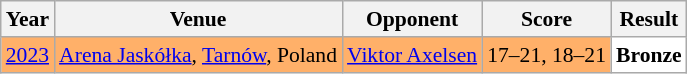<table class="sortable wikitable" style="font-size: 90%;">
<tr>
<th>Year</th>
<th>Venue</th>
<th>Opponent</th>
<th>Score</th>
<th>Result</th>
</tr>
<tr style="background:#FFB069">
<td align="center"><a href='#'>2023</a></td>
<td align="left"><a href='#'>Arena Jaskółka</a>, <a href='#'>Tarnów</a>, Poland</td>
<td align="left"> <a href='#'>Viktor Axelsen</a></td>
<td align="left">17–21, 18–21</td>
<td style="text-align:left; background:white"> <strong>Bronze</strong></td>
</tr>
</table>
